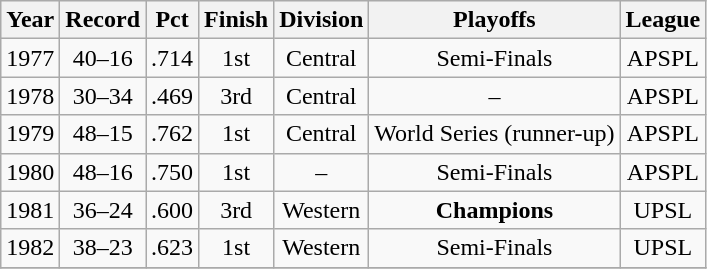<table class="wikitable">
<tr style="background: #F2F2F2;">
<th>Year</th>
<th>Record</th>
<th>Pct</th>
<th>Finish</th>
<th>Division</th>
<th>Playoffs</th>
<th>League</th>
</tr>
<tr align=center>
<td>1977</td>
<td>40–16</td>
<td>.714</td>
<td>1st</td>
<td>Central</td>
<td>Semi-Finals</td>
<td>APSPL</td>
</tr>
<tr align=center>
<td>1978</td>
<td>30–34</td>
<td>.469</td>
<td>3rd</td>
<td>Central</td>
<td>–</td>
<td>APSPL</td>
</tr>
<tr align=center>
<td>1979</td>
<td>48–15</td>
<td>.762</td>
<td>1st</td>
<td>Central</td>
<td>World Series (runner-up)</td>
<td>APSPL</td>
</tr>
<tr align=center>
<td>1980</td>
<td>48–16</td>
<td>.750</td>
<td>1st</td>
<td>–</td>
<td>Semi-Finals</td>
<td>APSPL</td>
</tr>
<tr align=center>
<td>1981</td>
<td>36–24</td>
<td>.600</td>
<td>3rd</td>
<td>Western</td>
<td><strong>Champions</strong></td>
<td>UPSL</td>
</tr>
<tr align=center>
<td>1982</td>
<td>38–23</td>
<td>.623</td>
<td>1st</td>
<td>Western</td>
<td>Semi-Finals</td>
<td>UPSL</td>
</tr>
<tr align=center>
</tr>
</table>
